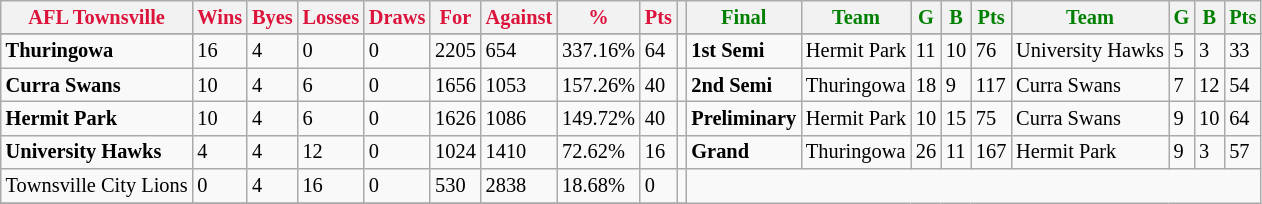<table class="wikitable" style="font-size: 85%; text-align: left">
<tr>
<th style="color:crimson">AFL Townsville</th>
<th style="color:crimson">Wins</th>
<th style="color:crimson">Byes</th>
<th style="color:crimson">Losses</th>
<th style="color:crimson">Draws</th>
<th style="color:crimson">For</th>
<th style="color:crimson">Against</th>
<th style="color:crimson">%</th>
<th style="color:crimson">Pts</th>
<th></th>
<th style="color:green">Final</th>
<th style="color:green">Team</th>
<th style="color:green">G</th>
<th style="color:green">B</th>
<th style="color:green">Pts</th>
<th style="color:green">Team</th>
<th style="color:green">G</th>
<th style="color:green">B</th>
<th style="color:green">Pts</th>
</tr>
<tr>
</tr>
<tr>
</tr>
<tr>
<td><strong>	Thuringowa	</strong></td>
<td>16</td>
<td>4</td>
<td>0</td>
<td>0</td>
<td>2205</td>
<td>654</td>
<td>337.16%</td>
<td>64</td>
<td></td>
<td><strong>1st Semi</strong></td>
<td>Hermit Park</td>
<td>11</td>
<td>10</td>
<td>76</td>
<td>University Hawks</td>
<td>5</td>
<td>3</td>
<td>33</td>
</tr>
<tr>
<td><strong>	Curra Swans	</strong></td>
<td>10</td>
<td>4</td>
<td>6</td>
<td>0</td>
<td>1656</td>
<td>1053</td>
<td>157.26%</td>
<td>40</td>
<td></td>
<td><strong>2nd Semi</strong></td>
<td>Thuringowa</td>
<td>18</td>
<td>9</td>
<td>117</td>
<td>Curra Swans</td>
<td>7</td>
<td>12</td>
<td>54</td>
</tr>
<tr>
<td><strong>	Hermit Park	</strong></td>
<td>10</td>
<td>4</td>
<td>6</td>
<td>0</td>
<td>1626</td>
<td>1086</td>
<td>149.72%</td>
<td>40</td>
<td></td>
<td><strong>Preliminary</strong></td>
<td>Hermit Park</td>
<td>10</td>
<td>15</td>
<td>75</td>
<td>Curra Swans</td>
<td>9</td>
<td>10</td>
<td>64</td>
</tr>
<tr>
<td><strong>	University Hawks	</strong></td>
<td>4</td>
<td>4</td>
<td>12</td>
<td>0</td>
<td>1024</td>
<td>1410</td>
<td>72.62%</td>
<td>16</td>
<td></td>
<td><strong>Grand</strong></td>
<td>Thuringowa</td>
<td>26</td>
<td>11</td>
<td>167</td>
<td>Hermit Park</td>
<td>9</td>
<td>3</td>
<td>57</td>
</tr>
<tr>
<td>Townsville City Lions</td>
<td>0</td>
<td>4</td>
<td>16</td>
<td>0</td>
<td>530</td>
<td>2838</td>
<td>18.68%</td>
<td>0</td>
<td></td>
</tr>
<tr>
</tr>
</table>
